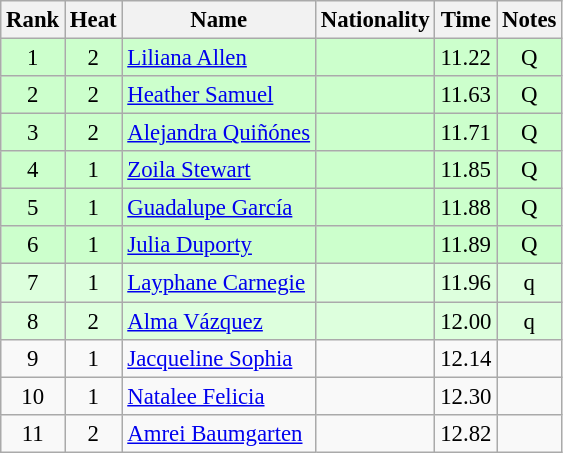<table class="wikitable sortable" style="text-align:center; font-size:95%">
<tr>
<th>Rank</th>
<th>Heat</th>
<th>Name</th>
<th>Nationality</th>
<th>Time</th>
<th>Notes</th>
</tr>
<tr bgcolor=ccffcc>
<td>1</td>
<td>2</td>
<td align=left><a href='#'>Liliana Allen</a></td>
<td align=left></td>
<td>11.22</td>
<td>Q</td>
</tr>
<tr bgcolor=ccffcc>
<td>2</td>
<td>2</td>
<td align=left><a href='#'>Heather Samuel</a></td>
<td align=left></td>
<td>11.63</td>
<td>Q</td>
</tr>
<tr bgcolor=ccffcc>
<td>3</td>
<td>2</td>
<td align=left><a href='#'>Alejandra Quiñónes</a></td>
<td align=left></td>
<td>11.71</td>
<td>Q</td>
</tr>
<tr bgcolor=ccffcc>
<td>4</td>
<td>1</td>
<td align=left><a href='#'>Zoila Stewart</a></td>
<td align=left></td>
<td>11.85</td>
<td>Q</td>
</tr>
<tr bgcolor=ccffcc>
<td>5</td>
<td>1</td>
<td align=left><a href='#'>Guadalupe García</a></td>
<td align=left></td>
<td>11.88</td>
<td>Q</td>
</tr>
<tr bgcolor=ccffcc>
<td>6</td>
<td>1</td>
<td align=left><a href='#'>Julia Duporty</a></td>
<td align=left></td>
<td>11.89</td>
<td>Q</td>
</tr>
<tr bgcolor=ddffdd>
<td>7</td>
<td>1</td>
<td align=left><a href='#'>Layphane Carnegie</a></td>
<td align=left></td>
<td>11.96</td>
<td>q</td>
</tr>
<tr bgcolor=ddffdd>
<td>8</td>
<td>2</td>
<td align=left><a href='#'>Alma Vázquez</a></td>
<td align=left></td>
<td>12.00</td>
<td>q</td>
</tr>
<tr>
<td>9</td>
<td>1</td>
<td align=left><a href='#'>Jacqueline Sophia</a></td>
<td align=left></td>
<td>12.14</td>
<td></td>
</tr>
<tr>
<td>10</td>
<td>1</td>
<td align=left><a href='#'>Natalee Felicia</a></td>
<td align=left></td>
<td>12.30</td>
<td></td>
</tr>
<tr>
<td>11</td>
<td>2</td>
<td align=left><a href='#'>Amrei Baumgarten</a></td>
<td align=left></td>
<td>12.82</td>
<td></td>
</tr>
</table>
